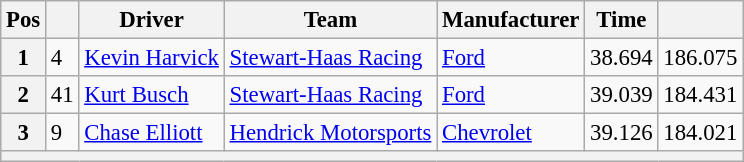<table class="wikitable" style="font-size:95%">
<tr>
<th>Pos</th>
<th></th>
<th>Driver</th>
<th>Team</th>
<th>Manufacturer</th>
<th>Time</th>
<th></th>
</tr>
<tr>
<th>1</th>
<td>4</td>
<td><a href='#'>Kevin Harvick</a></td>
<td><a href='#'>Stewart-Haas Racing</a></td>
<td><a href='#'>Ford</a></td>
<td>38.694</td>
<td>186.075</td>
</tr>
<tr>
<th>2</th>
<td>41</td>
<td><a href='#'>Kurt Busch</a></td>
<td><a href='#'>Stewart-Haas Racing</a></td>
<td><a href='#'>Ford</a></td>
<td>39.039</td>
<td>184.431</td>
</tr>
<tr>
<th>3</th>
<td>9</td>
<td><a href='#'>Chase Elliott</a></td>
<td><a href='#'>Hendrick Motorsports</a></td>
<td><a href='#'>Chevrolet</a></td>
<td>39.126</td>
<td>184.021</td>
</tr>
<tr>
<th colspan="7"></th>
</tr>
</table>
